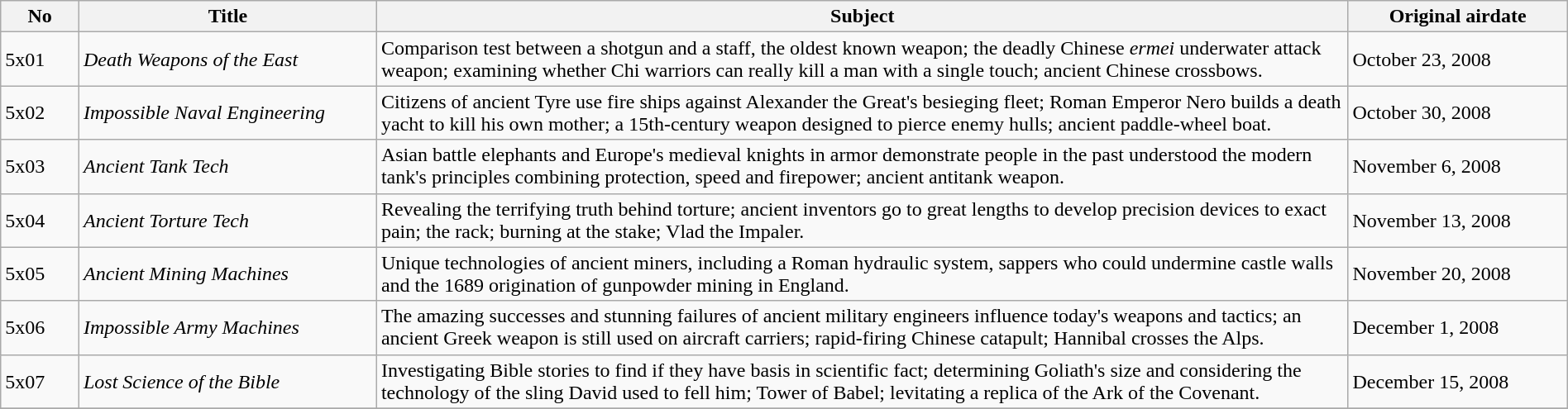<table class="wikitable" width=100%>
<tr>
<th width=5%>No</th>
<th width=19%>Title</th>
<th width=62%>Subject</th>
<th width=14%>Original airdate</th>
</tr>
<tr>
<td>5x01</td>
<td><em>Death Weapons of the East</em></td>
<td>Comparison test between a shotgun and a staff, the oldest known weapon; the deadly Chinese <em>ermei</em> underwater attack weapon; examining whether Chi warriors can really kill a man with a single touch; ancient Chinese crossbows.</td>
<td>October 23, 2008</td>
</tr>
<tr>
<td>5x02</td>
<td><em>Impossible Naval Engineering</em></td>
<td>Citizens of ancient Tyre use fire ships against Alexander the Great's besieging fleet; Roman Emperor Nero builds a death yacht to kill his own mother; a 15th-century weapon designed to pierce enemy hulls; ancient paddle-wheel boat.</td>
<td>October 30, 2008</td>
</tr>
<tr>
<td>5x03</td>
<td><em>Ancient Tank Tech</em></td>
<td>Asian battle elephants and Europe's medieval knights in armor demonstrate people in the past understood the modern tank's principles combining protection, speed and firepower; ancient antitank weapon.</td>
<td>November 6, 2008</td>
</tr>
<tr>
<td>5x04</td>
<td><em>Ancient Torture Tech</em></td>
<td>Revealing the terrifying truth behind torture; ancient inventors go to great lengths to develop precision devices to exact pain; the rack; burning at the stake; Vlad the Impaler.</td>
<td>November 13, 2008</td>
</tr>
<tr>
<td>5x05</td>
<td><em>Ancient Mining Machines</em></td>
<td>Unique technologies of ancient miners, including a Roman hydraulic system, sappers who could undermine castle walls and the 1689 origination of gunpowder mining in England.</td>
<td>November 20, 2008</td>
</tr>
<tr>
<td>5x06</td>
<td><em>Impossible Army Machines</em></td>
<td>The amazing successes and stunning failures of ancient military engineers influence today's weapons and tactics; an ancient Greek weapon is still used on aircraft carriers; rapid-firing Chinese catapult; Hannibal crosses the Alps.</td>
<td>December 1, 2008</td>
</tr>
<tr>
<td>5x07</td>
<td><em>Lost Science of the Bible</em></td>
<td>Investigating Bible stories to find if they have basis in scientific fact; determining Goliath's size and considering the technology of the sling David used to fell him; Tower of Babel; levitating a replica of the Ark of the Covenant.</td>
<td>December 15, 2008</td>
</tr>
<tr>
</tr>
</table>
